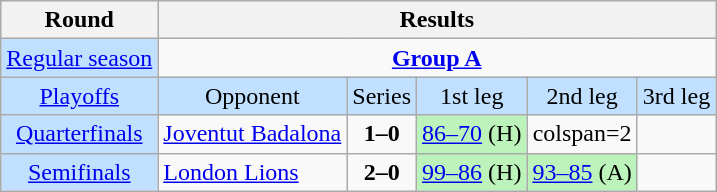<table class="wikitable" style="text-align:center;">
<tr>
<th>Round</th>
<th colspan="5">Results</th>
</tr>
<tr>
<td style="background-color:#c1e0ff;"><a href='#'>Regular season</a></td>
<td colspan="5" style="valign=top;"><strong><a href='#'>Group A</a></strong><br><div></div></td>
</tr>
<tr style="background-color:#c1e0ff;">
<td><a href='#'>Playoffs</a></td>
<td>Opponent</td>
<td width=30>Series</td>
<td>1st leg</td>
<td>2nd leg</td>
<td>3rd leg</td>
</tr>
<tr>
<td style="background-color:#c1e0ff;"><a href='#'>Quarterfinals</a></td>
<td style="text-align:left;"> <a href='#'>Joventut Badalona</a></td>
<td><strong>1–0</strong></td>
<td style="background-color:#bbf3bb;"><a href='#'>86–70</a> (H)</td>
<td>colspan=2 </td>
</tr>
<tr>
<td style="background-color:#c1e0ff;"><a href='#'>Semifinals</a></td>
<td style="text-align:left;"> <a href='#'>London Lions</a></td>
<td><strong>2–0</strong></td>
<td style="background-color:#bbf3bb;"><a href='#'>99–86</a> (H)</td>
<td style="background-color:#bbf3bb;"><a href='#'>93–85</a> (A)</td>
<td></td>
</tr>
</table>
